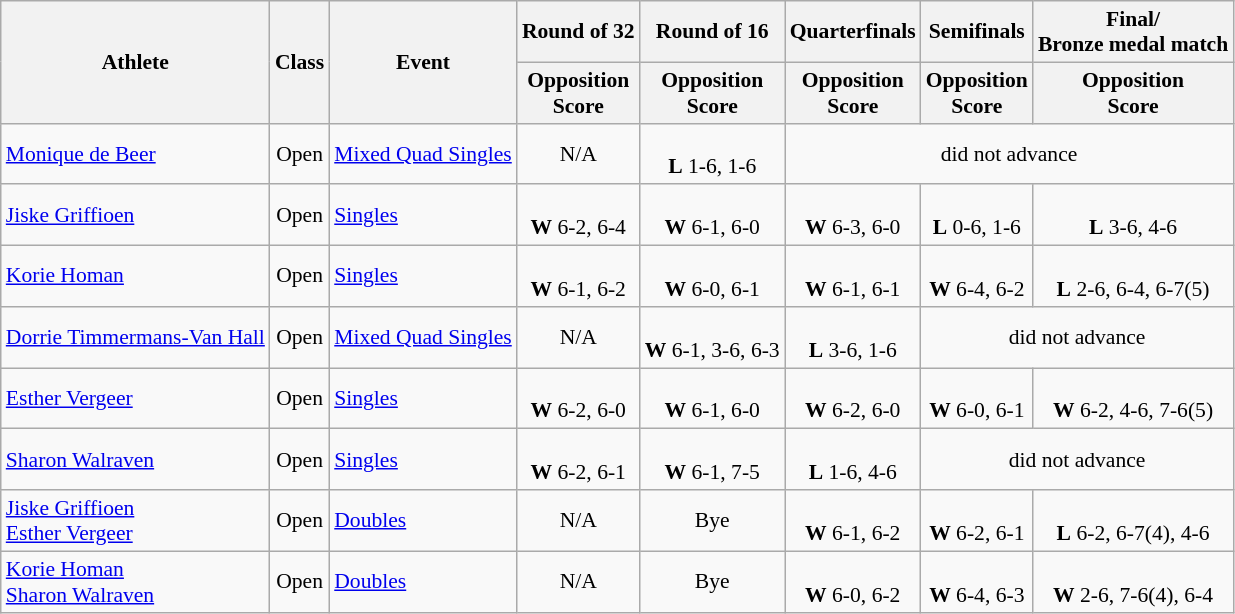<table class=wikitable style="font-size:90%">
<tr>
<th rowspan="2">Athlete</th>
<th rowspan="2">Class</th>
<th rowspan="2">Event</th>
<th>Round of 32</th>
<th>Round of 16</th>
<th>Quarterfinals</th>
<th>Semifinals</th>
<th>Final/<br>Bronze medal match</th>
</tr>
<tr>
<th>Opposition<br>Score</th>
<th>Opposition<br>Score</th>
<th>Opposition<br>Score</th>
<th>Opposition<br>Score</th>
<th>Opposition<br>Score</th>
</tr>
<tr>
<td><a href='#'>Monique de Beer</a></td>
<td align="center">Open</td>
<td><a href='#'>Mixed Quad Singles</a></td>
<td align="center">N/A</td>
<td align="center"><br><strong>L</strong> 1-6, 1-6</td>
<td align="center" colspan="3">did not advance</td>
</tr>
<tr>
<td><a href='#'>Jiske Griffioen</a></td>
<td align="center">Open</td>
<td><a href='#'>Singles</a></td>
<td align="center"><br><strong>W</strong> 6-2, 6-4</td>
<td align="center"><br><strong>W</strong> 6-1, 6-0</td>
<td align="center"><br><strong>W</strong> 6-3, 6-0</td>
<td align="center"><br><strong>L</strong> 0-6, 1-6</td>
<td align="center"><br><strong>L</strong> 3-6, 4-6</td>
</tr>
<tr>
<td><a href='#'>Korie Homan</a></td>
<td align="center">Open</td>
<td><a href='#'>Singles</a></td>
<td align="center"><br><strong>W</strong> 6-1, 6-2</td>
<td align="center"><br><strong>W</strong> 6-0, 6-1</td>
<td align="center"><br><strong>W</strong> 6-1, 6-1</td>
<td align="center"><br><strong>W</strong> 6-4, 6-2</td>
<td align="center"><br><strong>L</strong> 2-6, 6-4, 6-7(5) </td>
</tr>
<tr>
<td><a href='#'>Dorrie Timmermans-Van Hall</a></td>
<td align="center">Open</td>
<td><a href='#'>Mixed Quad Singles</a></td>
<td align="center">N/A</td>
<td align="center"><br><strong>W</strong> 6-1, 3-6, 6-3</td>
<td align="center"><br><strong>L</strong> 3-6, 1-6</td>
<td align="center" colspan="2">did not advance</td>
</tr>
<tr>
<td><a href='#'>Esther Vergeer</a></td>
<td align="center">Open</td>
<td><a href='#'>Singles</a></td>
<td align="center"><br><strong>W</strong> 6-2, 6-0</td>
<td align="center"><br><strong>W</strong> 6-1, 6-0</td>
<td align="center"><br><strong>W</strong> 6-2, 6-0</td>
<td align="center"><br><strong>W</strong> 6-0, 6-1</td>
<td align="center"><br><strong>W</strong> 6-2, 4-6, 7-6(5) </td>
</tr>
<tr>
<td><a href='#'>Sharon Walraven</a></td>
<td align="center">Open</td>
<td><a href='#'>Singles</a></td>
<td align="center"><br><strong>W</strong> 6-2, 6-1</td>
<td align="center"><br><strong>W</strong> 6-1, 7-5</td>
<td align="center"><br><strong>L</strong> 1-6, 4-6</td>
<td align="center" colspan="2">did not advance</td>
</tr>
<tr>
<td><a href='#'>Jiske Griffioen</a><br><a href='#'>Esther Vergeer</a></td>
<td align="center">Open</td>
<td><a href='#'>Doubles</a></td>
<td align="center">N/A</td>
<td align="center">Bye</td>
<td align="center"><br><strong>W</strong> 6-1, 6-2</td>
<td align="center"><br><strong>W</strong> 6-2, 6-1</td>
<td align="center"><br><strong>L</strong> 6-2, 6-7(4), 4-6 </td>
</tr>
<tr>
<td><a href='#'>Korie Homan</a><br><a href='#'>Sharon Walraven</a></td>
<td align="center">Open</td>
<td><a href='#'>Doubles</a></td>
<td align="center">N/A</td>
<td align="center">Bye</td>
<td align="center"><br><strong>W</strong> 6-0, 6-2</td>
<td align="center"><br><strong>W</strong> 6-4, 6-3</td>
<td align="center"><br><strong>W</strong> 2-6, 7-6(4), 6-4 </td>
</tr>
</table>
